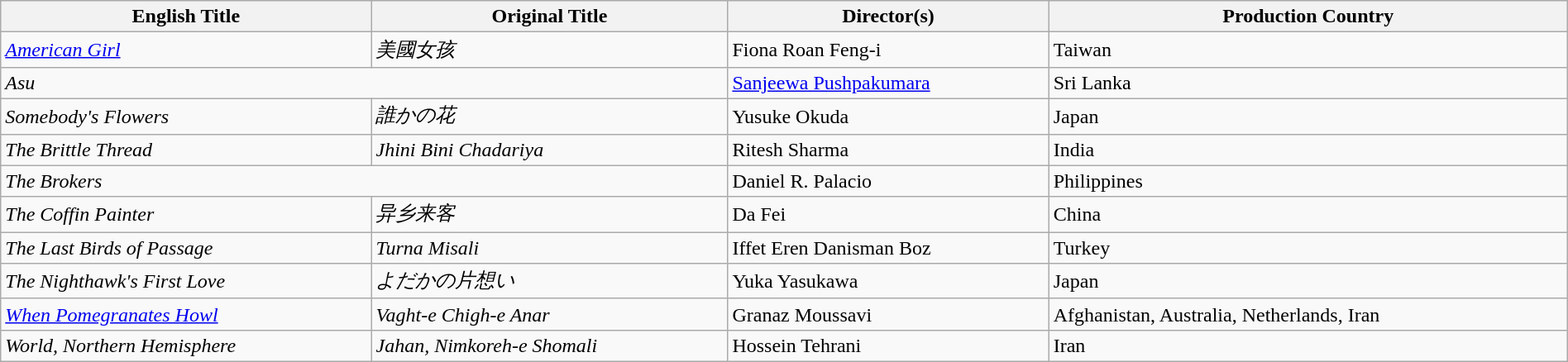<table class="sortable wikitable" style="width:100%; margin-bottom:4px">
<tr>
<th>English Title</th>
<th>Original Title</th>
<th>Director(s)</th>
<th>Production Country</th>
</tr>
<tr>
<td><em><a href='#'>American Girl</a></em></td>
<td><em>美國女孩</em></td>
<td>Fiona Roan Feng-i</td>
<td>Taiwan</td>
</tr>
<tr>
<td colspan="2"><em>Asu</em></td>
<td><a href='#'>Sanjeewa Pushpakumara</a></td>
<td>Sri Lanka</td>
</tr>
<tr>
<td><em>Somebody's Flowers</em></td>
<td><em>誰かの花</em></td>
<td>Yusuke Okuda</td>
<td>Japan</td>
</tr>
<tr>
<td><em>The Brittle Thread</em></td>
<td><em>Jhini Bini Chadariya</em></td>
<td>Ritesh Sharma</td>
<td>India</td>
</tr>
<tr>
<td colspan="2"><em>The Brokers</em></td>
<td>Daniel R. Palacio</td>
<td>Philippines</td>
</tr>
<tr>
<td><em>The Coffin Painter</em></td>
<td><em>异乡来客</em></td>
<td>Da Fei</td>
<td>China</td>
</tr>
<tr>
<td><em>The Last Birds of Passage</em></td>
<td><em>Turna Misali</em></td>
<td>Iffet Eren Danisman Boz</td>
<td>Turkey</td>
</tr>
<tr>
<td><em>The Nighthawk's First Love</em></td>
<td><em>よだかの片想い</em></td>
<td>Yuka Yasukawa</td>
<td>Japan</td>
</tr>
<tr>
<td><em><a href='#'>When Pomegranates Howl</a></em></td>
<td><em>Vaght-e Chigh-e Anar</em></td>
<td>Granaz Moussavi</td>
<td>Afghanistan, Australia, Netherlands, Iran</td>
</tr>
<tr>
<td><em>World, Northern Hemisphere</em></td>
<td><em>Jahan, Nimkoreh-e Shomali</em></td>
<td>Hossein Tehrani</td>
<td>Iran</td>
</tr>
</table>
